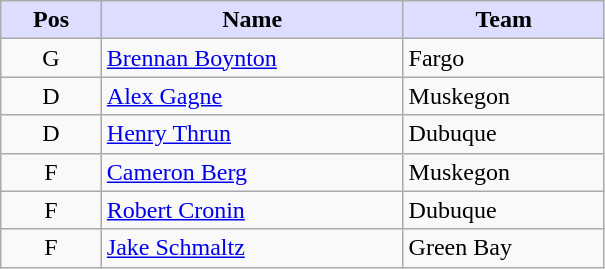<table class="wikitable">
<tr>
<th style="background:#ddf; width:10%;">Pos</th>
<th style="background:#ddf; width:30%;">Name</th>
<th style="background:#ddf; width:20%;">Team</th>
</tr>
<tr>
<td style="text-align:center">G</td>
<td><a href='#'>Brennan Boynton</a></td>
<td>Fargo</td>
</tr>
<tr>
<td style="text-align:center">D</td>
<td><a href='#'>Alex Gagne</a></td>
<td>Muskegon</td>
</tr>
<tr>
<td style="text-align:center">D</td>
<td><a href='#'>Henry Thrun</a></td>
<td>Dubuque</td>
</tr>
<tr>
<td style="text-align:center">F</td>
<td><a href='#'>Cameron Berg</a></td>
<td>Muskegon</td>
</tr>
<tr>
<td style="text-align:center">F</td>
<td><a href='#'>Robert Cronin</a></td>
<td>Dubuque</td>
</tr>
<tr>
<td style="text-align:center">F</td>
<td><a href='#'>Jake Schmaltz</a></td>
<td>Green Bay</td>
</tr>
</table>
